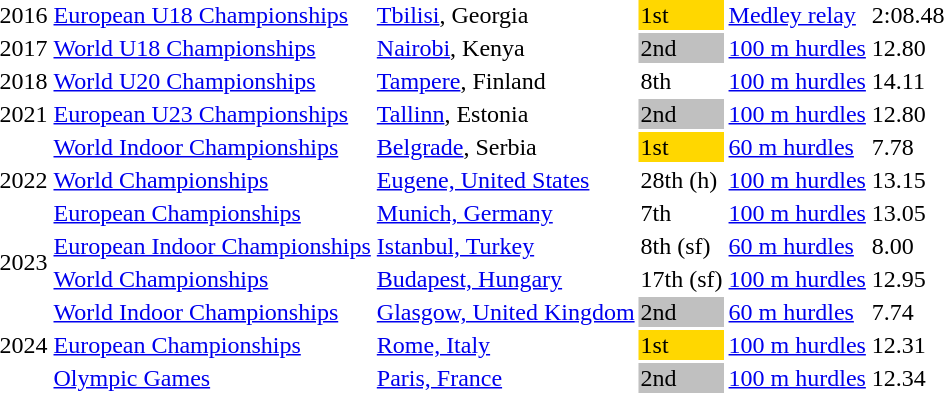<table>
<tr>
<td>2016</td>
<td><a href='#'>European U18 Championships</a></td>
<td><a href='#'>Tbilisi</a>, Georgia</td>
<td bgcolor=gold>1st</td>
<td><a href='#'>Medley relay</a></td>
<td>2:08.48 </td>
</tr>
<tr>
<td>2017</td>
<td><a href='#'>World U18 Championships</a></td>
<td><a href='#'>Nairobi</a>, Kenya</td>
<td bgcolor=silver>2nd</td>
<td><a href='#'>100 m hurdles</a></td>
<td>12.80</td>
</tr>
<tr>
<td>2018</td>
<td><a href='#'>World U20 Championships</a></td>
<td><a href='#'>Tampere</a>, Finland</td>
<td>8th</td>
<td><a href='#'>100 m hurdles</a></td>
<td>14.11</td>
</tr>
<tr>
<td>2021</td>
<td><a href='#'>European U23 Championships</a></td>
<td><a href='#'>Tallinn</a>, Estonia</td>
<td bgcolor=silver>2nd</td>
<td><a href='#'>100 m hurdles</a></td>
<td>12.80</td>
</tr>
<tr>
<td rowspan=3>2022</td>
<td><a href='#'>World Indoor Championships</a></td>
<td><a href='#'>Belgrade</a>, Serbia</td>
<td bgcolor=gold>1st</td>
<td><a href='#'>60 m hurdles</a></td>
<td>7.78 </td>
</tr>
<tr>
<td><a href='#'>World Championships</a></td>
<td><a href='#'>Eugene, United States</a></td>
<td>28th (h)</td>
<td><a href='#'>100 m hurdles</a></td>
<td>13.15</td>
</tr>
<tr>
<td><a href='#'>European Championships</a></td>
<td><a href='#'>Munich, Germany</a></td>
<td>7th</td>
<td><a href='#'>100 m hurdles</a></td>
<td>13.05</td>
</tr>
<tr>
<td rowspan=2>2023</td>
<td><a href='#'>European Indoor Championships</a></td>
<td><a href='#'>Istanbul, Turkey</a></td>
<td>8th (sf)</td>
<td><a href='#'>60 m hurdles</a></td>
<td>8.00</td>
</tr>
<tr>
<td><a href='#'>World Championships</a></td>
<td><a href='#'>Budapest, Hungary</a></td>
<td>17th (sf)</td>
<td><a href='#'>100 m hurdles</a></td>
<td>12.95</td>
</tr>
<tr>
<td rowspan=3>2024</td>
<td><a href='#'>World Indoor Championships</a></td>
<td><a href='#'>Glasgow, United Kingdom</a></td>
<td bgcolor=silver>2nd</td>
<td><a href='#'>60 m hurdles</a></td>
<td>7.74</td>
</tr>
<tr>
<td><a href='#'>European Championships</a></td>
<td><a href='#'>Rome, Italy</a></td>
<td bgcolor=gold>1st</td>
<td><a href='#'>100 m hurdles</a></td>
<td>12.31 </td>
</tr>
<tr>
<td><a href='#'>Olympic Games</a></td>
<td><a href='#'>Paris, France</a></td>
<td bgcolor=silver>2nd</td>
<td><a href='#'>100 m hurdles</a></td>
<td>12.34</td>
</tr>
</table>
